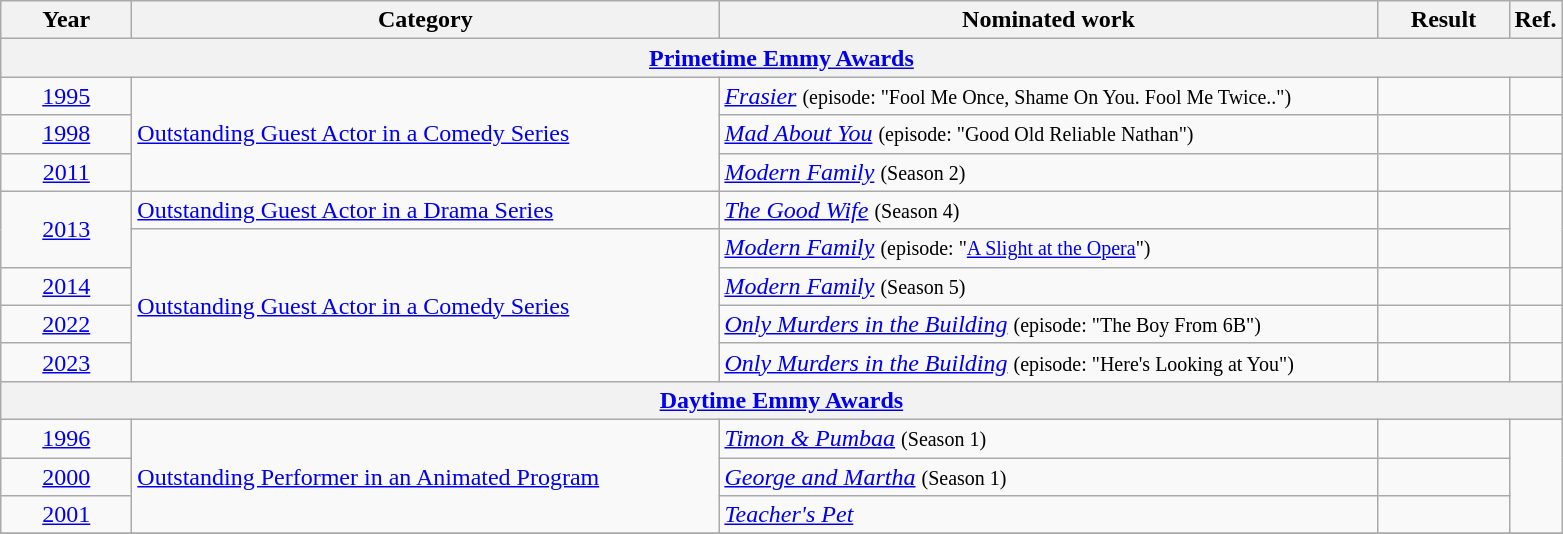<table class=wikitable>
<tr>
<th scope="col" style="width:5em;">Year</th>
<th scope="col" style="width:24em;">Category</th>
<th scope="col" style="width:27em;">Nominated work</th>
<th scope="col" style="width:5em;">Result</th>
<th>Ref.</th>
</tr>
<tr>
<th colspan=5><a href='#'>Primetime Emmy Awards</a></th>
</tr>
<tr>
<td style="text-align:center;"><a href='#'>1995</a></td>
<td rowspan=3><a href='#'>Outstanding Guest Actor in a Comedy Series</a></td>
<td><em><a href='#'>Frasier</a></em> <small> (episode: "Fool Me Once, Shame On You. Fool Me Twice..") </small></td>
<td></td>
<td style="text-align:center;"></td>
</tr>
<tr>
<td style="text-align:center;"><a href='#'>1998</a></td>
<td><em><a href='#'>Mad About You</a></em> <small> (episode: "Good Old Reliable Nathan") </small></td>
<td></td>
<td style="text-align:center;"></td>
</tr>
<tr>
<td style="text-align:center;"><a href='#'>2011</a></td>
<td><em><a href='#'>Modern Family</a></em> <small> (Season 2) </small></td>
<td></td>
<td style="text-align:center;"></td>
</tr>
<tr>
<td style="text-align:center;", rowspan=2><a href='#'>2013</a></td>
<td><a href='#'>Outstanding Guest Actor in a Drama Series</a></td>
<td><em><a href='#'>The Good Wife</a></em> <small> (Season 4)  </small></td>
<td></td>
<td style="text-align:center;", rowspan=2></td>
</tr>
<tr>
<td rowspan=4><a href='#'>Outstanding Guest Actor in a Comedy Series</a></td>
<td><em><a href='#'>Modern Family</a></em> <small> (episode: "<a href='#'>A Slight at the Opera</a>") </small></td>
<td></td>
</tr>
<tr>
<td style="text-align:center;"><a href='#'>2014</a></td>
<td><em><a href='#'>Modern Family</a></em> <small> (Season 5) </small></td>
<td></td>
<td style="text-align:center;"></td>
</tr>
<tr>
<td style="text-align:center;"><a href='#'>2022</a></td>
<td><em><a href='#'>Only Murders in the Building</a></em> <small> (episode: "The Boy From 6B") </small></td>
<td></td>
<td style="text-align:center;"></td>
</tr>
<tr>
<td style="text-align:center;"><a href='#'>2023</a></td>
<td><em><a href='#'>Only Murders in the Building</a></em> <small> (episode: "Here's Looking at You") </small></td>
<td></td>
<td style="text-align:center;"></td>
</tr>
<tr>
<th colspan=5><a href='#'>Daytime Emmy Awards</a></th>
</tr>
<tr>
<td style="text-align:center;"><a href='#'>1996</a></td>
<td rowspan=3><a href='#'>Outstanding Performer in an Animated Program</a></td>
<td><em><a href='#'>Timon & Pumbaa</a></em> <small> (Season 1) </small></td>
<td></td>
<td style="text-align:center;", rowspan=3></td>
</tr>
<tr>
<td style="text-align:center;"><a href='#'>2000</a></td>
<td><em><a href='#'>George and Martha</a></em> <small> (Season 1) </small></td>
<td></td>
</tr>
<tr>
<td style="text-align:center;"><a href='#'>2001</a></td>
<td><em><a href='#'>Teacher's Pet</a></em></td>
<td></td>
</tr>
<tr>
</tr>
</table>
